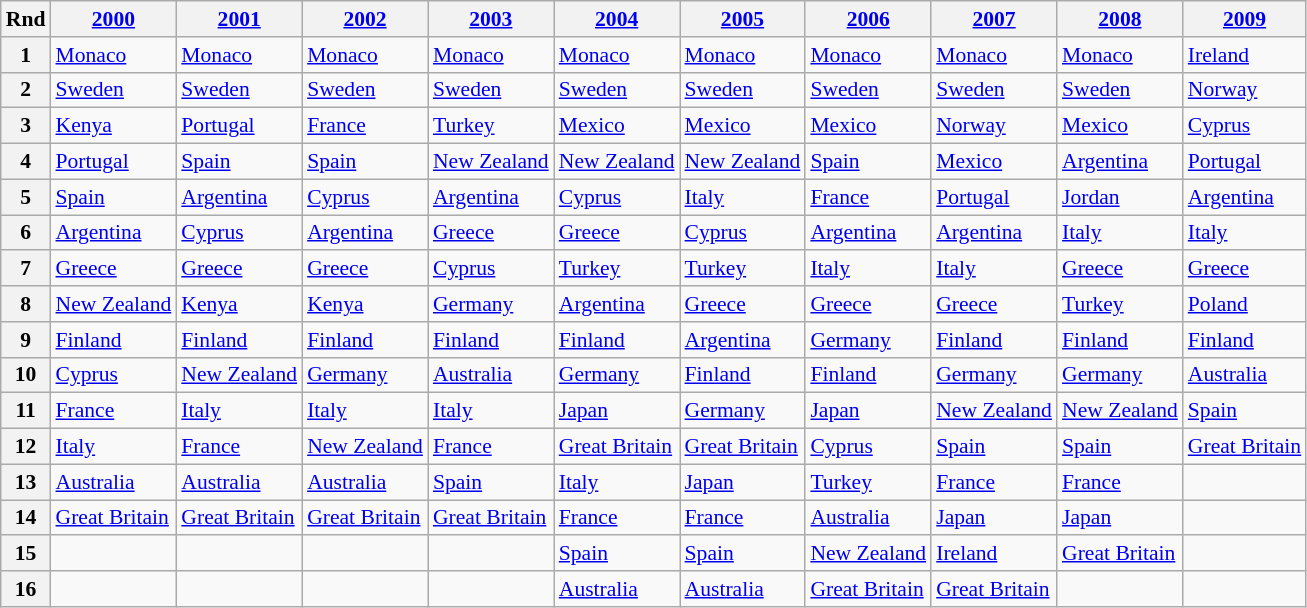<table class="wikitable" style="font-size: 90%; width: auto">
<tr>
<th>Rnd</th>
<th><a href='#'>2000</a></th>
<th><a href='#'>2001</a></th>
<th><a href='#'>2002</a></th>
<th><a href='#'>2003</a></th>
<th><a href='#'>2004</a></th>
<th><a href='#'>2005</a></th>
<th><a href='#'>2006</a></th>
<th><a href='#'>2007</a></th>
<th><a href='#'>2008</a></th>
<th><a href='#'>2009</a></th>
</tr>
<tr>
<th>1</th>
<td> <a href='#'>Monaco</a></td>
<td> <a href='#'>Monaco</a></td>
<td> <a href='#'>Monaco</a></td>
<td> <a href='#'>Monaco</a></td>
<td> <a href='#'>Monaco</a></td>
<td> <a href='#'>Monaco</a></td>
<td> <a href='#'>Monaco</a></td>
<td> <a href='#'>Monaco</a></td>
<td> <a href='#'>Monaco</a></td>
<td> <a href='#'>Ireland</a></td>
</tr>
<tr>
<th>2</th>
<td> <a href='#'>Sweden</a></td>
<td> <a href='#'>Sweden</a></td>
<td> <a href='#'>Sweden</a></td>
<td> <a href='#'>Sweden</a></td>
<td> <a href='#'>Sweden</a></td>
<td> <a href='#'>Sweden</a></td>
<td> <a href='#'>Sweden</a></td>
<td> <a href='#'>Sweden</a></td>
<td> <a href='#'>Sweden</a></td>
<td> <a href='#'>Norway</a></td>
</tr>
<tr>
<th>3</th>
<td> <a href='#'>Kenya</a></td>
<td> <a href='#'>Portugal</a></td>
<td> <a href='#'>France</a></td>
<td> <a href='#'>Turkey</a></td>
<td> <a href='#'>Mexico</a></td>
<td> <a href='#'>Mexico</a></td>
<td> <a href='#'>Mexico</a></td>
<td> <a href='#'>Norway</a></td>
<td> <a href='#'>Mexico</a></td>
<td> <a href='#'>Cyprus</a></td>
</tr>
<tr>
<th>4</th>
<td> <a href='#'>Portugal</a></td>
<td> <a href='#'>Spain</a></td>
<td> <a href='#'>Spain</a></td>
<td> <a href='#'>New Zealand</a></td>
<td> <a href='#'>New Zealand</a></td>
<td> <a href='#'>New Zealand</a></td>
<td> <a href='#'>Spain</a></td>
<td> <a href='#'>Mexico</a></td>
<td> <a href='#'>Argentina</a></td>
<td> <a href='#'>Portugal</a></td>
</tr>
<tr>
<th>5</th>
<td> <a href='#'>Spain</a></td>
<td> <a href='#'>Argentina</a></td>
<td> <a href='#'>Cyprus</a></td>
<td> <a href='#'>Argentina</a></td>
<td> <a href='#'>Cyprus</a></td>
<td> <a href='#'>Italy</a></td>
<td> <a href='#'>France</a></td>
<td> <a href='#'>Portugal</a></td>
<td> <a href='#'>Jordan</a></td>
<td> <a href='#'>Argentina</a></td>
</tr>
<tr>
<th>6</th>
<td> <a href='#'>Argentina</a></td>
<td> <a href='#'>Cyprus</a></td>
<td> <a href='#'>Argentina</a></td>
<td> <a href='#'>Greece</a></td>
<td> <a href='#'>Greece</a></td>
<td> <a href='#'>Cyprus</a></td>
<td> <a href='#'>Argentina</a></td>
<td> <a href='#'>Argentina</a></td>
<td> <a href='#'>Italy</a></td>
<td> <a href='#'>Italy</a></td>
</tr>
<tr>
<th>7</th>
<td> <a href='#'>Greece</a></td>
<td> <a href='#'>Greece</a></td>
<td> <a href='#'>Greece</a></td>
<td> <a href='#'>Cyprus</a></td>
<td> <a href='#'>Turkey</a></td>
<td> <a href='#'>Turkey</a></td>
<td> <a href='#'>Italy</a></td>
<td> <a href='#'>Italy</a></td>
<td> <a href='#'>Greece</a></td>
<td> <a href='#'>Greece</a></td>
</tr>
<tr>
<th>8</th>
<td> <a href='#'>New Zealand</a></td>
<td> <a href='#'>Kenya</a></td>
<td> <a href='#'>Kenya</a></td>
<td> <a href='#'>Germany</a></td>
<td> <a href='#'>Argentina</a></td>
<td> <a href='#'>Greece</a></td>
<td> <a href='#'>Greece</a></td>
<td> <a href='#'>Greece</a></td>
<td> <a href='#'>Turkey</a></td>
<td> <a href='#'>Poland</a></td>
</tr>
<tr>
<th>9</th>
<td> <a href='#'>Finland</a></td>
<td> <a href='#'>Finland</a></td>
<td> <a href='#'>Finland</a></td>
<td> <a href='#'>Finland</a></td>
<td> <a href='#'>Finland</a></td>
<td> <a href='#'>Argentina</a></td>
<td> <a href='#'>Germany</a></td>
<td> <a href='#'>Finland</a></td>
<td> <a href='#'>Finland</a></td>
<td> <a href='#'>Finland</a></td>
</tr>
<tr>
<th>10</th>
<td> <a href='#'>Cyprus</a></td>
<td> <a href='#'>New Zealand</a></td>
<td> <a href='#'>Germany</a></td>
<td> <a href='#'>Australia</a></td>
<td> <a href='#'>Germany</a></td>
<td> <a href='#'>Finland</a></td>
<td> <a href='#'>Finland</a></td>
<td> <a href='#'>Germany</a></td>
<td> <a href='#'>Germany</a></td>
<td> <a href='#'>Australia</a></td>
</tr>
<tr>
<th>11</th>
<td> <a href='#'>France</a></td>
<td> <a href='#'>Italy</a></td>
<td> <a href='#'>Italy</a></td>
<td> <a href='#'>Italy</a></td>
<td> <a href='#'>Japan</a></td>
<td> <a href='#'>Germany</a></td>
<td> <a href='#'>Japan</a></td>
<td> <a href='#'>New Zealand</a></td>
<td> <a href='#'>New Zealand</a></td>
<td> <a href='#'>Spain</a></td>
</tr>
<tr>
<th>12</th>
<td> <a href='#'>Italy</a></td>
<td> <a href='#'>France</a></td>
<td> <a href='#'>New Zealand</a></td>
<td> <a href='#'>France</a></td>
<td> <a href='#'>Great Britain</a></td>
<td> <a href='#'>Great Britain</a></td>
<td> <a href='#'>Cyprus</a></td>
<td> <a href='#'>Spain</a></td>
<td> <a href='#'>Spain</a></td>
<td> <a href='#'>Great Britain</a></td>
</tr>
<tr>
<th>13</th>
<td> <a href='#'>Australia</a></td>
<td> <a href='#'>Australia</a></td>
<td> <a href='#'>Australia</a></td>
<td> <a href='#'>Spain</a></td>
<td> <a href='#'>Italy</a></td>
<td> <a href='#'>Japan</a></td>
<td> <a href='#'>Turkey</a></td>
<td> <a href='#'>France</a></td>
<td> <a href='#'>France</a></td>
<td></td>
</tr>
<tr>
<th>14</th>
<td> <a href='#'>Great Britain</a></td>
<td> <a href='#'>Great Britain</a></td>
<td> <a href='#'>Great Britain</a></td>
<td> <a href='#'>Great Britain</a></td>
<td> <a href='#'>France</a></td>
<td> <a href='#'>France</a></td>
<td> <a href='#'>Australia</a></td>
<td> <a href='#'>Japan</a></td>
<td> <a href='#'>Japan</a></td>
<td></td>
</tr>
<tr>
<th>15</th>
<td></td>
<td></td>
<td></td>
<td></td>
<td> <a href='#'>Spain</a></td>
<td> <a href='#'>Spain</a></td>
<td> <a href='#'>New Zealand</a></td>
<td> <a href='#'>Ireland</a></td>
<td> <a href='#'>Great Britain</a></td>
<td></td>
</tr>
<tr>
<th>16</th>
<td></td>
<td></td>
<td></td>
<td></td>
<td> <a href='#'>Australia</a></td>
<td> <a href='#'>Australia</a></td>
<td> <a href='#'>Great Britain</a></td>
<td> <a href='#'>Great Britain</a></td>
<td></td>
<td></td>
</tr>
</table>
